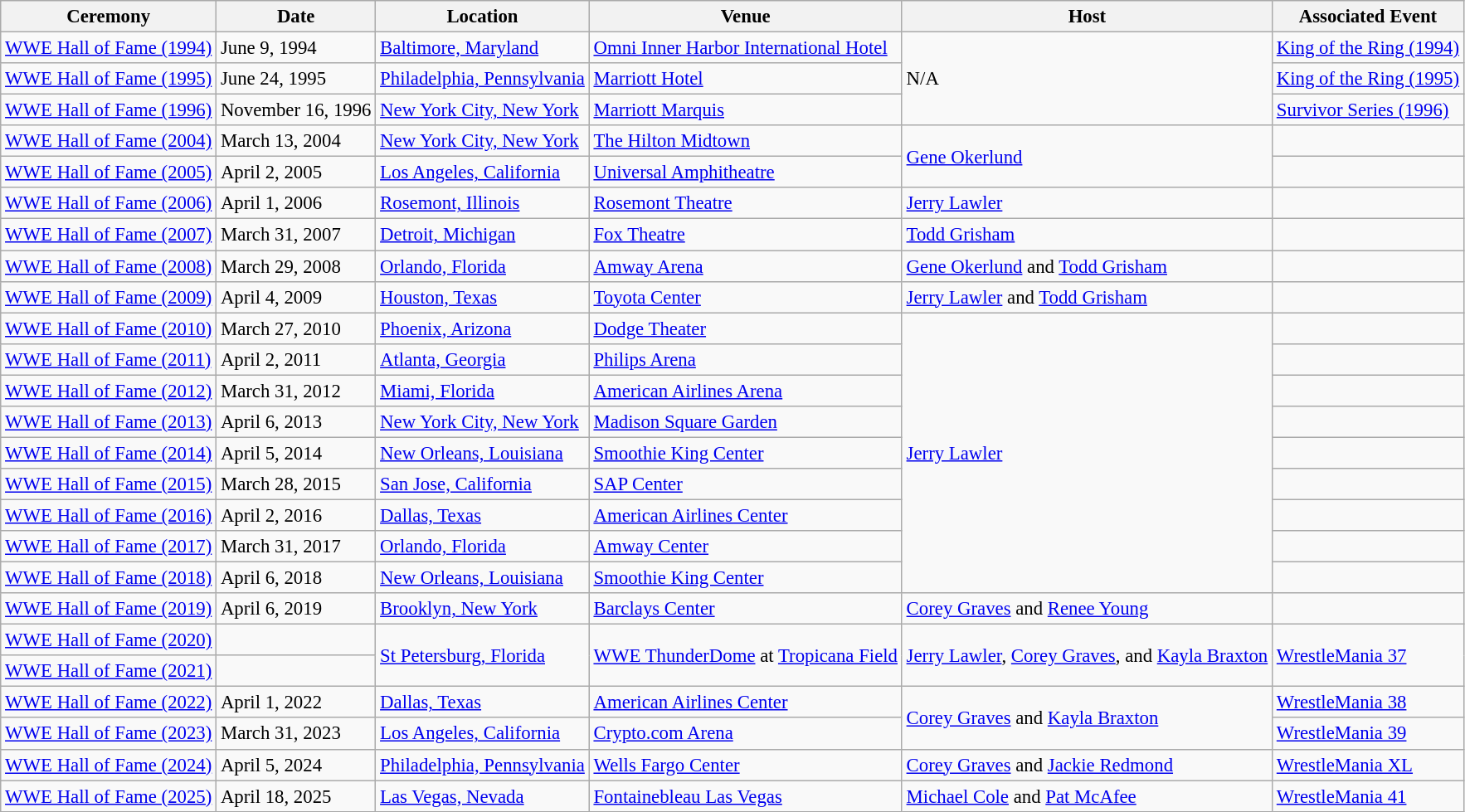<table class="wikitable sortable" style="font-size: 95%">
<tr>
<th>Ceremony</th>
<th>Date</th>
<th>Location</th>
<th>Venue</th>
<th>Host</th>
<th>Associated Event</th>
</tr>
<tr>
<td><a href='#'>WWE Hall of Fame (1994)</a></td>
<td>June 9, 1994</td>
<td><a href='#'>Baltimore, Maryland</a></td>
<td><a href='#'>Omni Inner Harbor International Hotel</a></td>
<td rowspan=3>N/A</td>
<td><a href='#'>King of the Ring (1994)</a></td>
</tr>
<tr>
<td><a href='#'>WWE Hall of Fame (1995)</a></td>
<td>June 24, 1995</td>
<td><a href='#'>Philadelphia, Pennsylvania</a></td>
<td><a href='#'>Marriott Hotel</a></td>
<td><a href='#'>King of the Ring (1995)</a></td>
</tr>
<tr>
<td><a href='#'>WWE Hall of Fame (1996)</a></td>
<td>November 16, 1996</td>
<td><a href='#'>New York City, New York</a></td>
<td><a href='#'>Marriott Marquis</a></td>
<td><a href='#'>Survivor Series (1996)</a></td>
</tr>
<tr>
<td><a href='#'>WWE Hall of Fame (2004)</a></td>
<td>March 13, 2004</td>
<td><a href='#'>New York City, New York</a></td>
<td><a href='#'>The Hilton Midtown</a></td>
<td rowspan=2><a href='#'>Gene Okerlund</a></td>
<td></td>
</tr>
<tr>
<td><a href='#'>WWE Hall of Fame (2005)</a></td>
<td>April 2, 2005</td>
<td><a href='#'>Los Angeles, California</a></td>
<td><a href='#'>Universal Amphitheatre</a></td>
<td></td>
</tr>
<tr>
<td><a href='#'>WWE Hall of Fame (2006)</a></td>
<td>April 1, 2006</td>
<td><a href='#'>Rosemont, Illinois</a></td>
<td><a href='#'>Rosemont Theatre</a></td>
<td><a href='#'>Jerry Lawler</a></td>
<td></td>
</tr>
<tr>
<td><a href='#'>WWE Hall of Fame (2007)</a></td>
<td>March 31, 2007</td>
<td><a href='#'>Detroit, Michigan</a></td>
<td><a href='#'>Fox Theatre</a></td>
<td><a href='#'>Todd Grisham</a></td>
<td></td>
</tr>
<tr>
<td><a href='#'>WWE Hall of Fame (2008)</a></td>
<td>March 29, 2008</td>
<td><a href='#'>Orlando, Florida</a></td>
<td><a href='#'>Amway Arena</a></td>
<td><a href='#'>Gene Okerlund</a> and <a href='#'>Todd Grisham</a></td>
<td></td>
</tr>
<tr>
<td><a href='#'>WWE Hall of Fame (2009)</a></td>
<td>April 4, 2009</td>
<td><a href='#'>Houston, Texas</a></td>
<td><a href='#'>Toyota Center</a></td>
<td><a href='#'>Jerry Lawler</a> and <a href='#'>Todd Grisham</a></td>
<td></td>
</tr>
<tr>
<td><a href='#'>WWE Hall of Fame (2010)</a></td>
<td>March 27, 2010</td>
<td><a href='#'>Phoenix, Arizona</a></td>
<td><a href='#'>Dodge Theater</a></td>
<td rowspan=9><a href='#'>Jerry Lawler</a></td>
<td></td>
</tr>
<tr>
<td><a href='#'>WWE Hall of Fame (2011)</a></td>
<td>April 2, 2011</td>
<td><a href='#'>Atlanta, Georgia</a></td>
<td><a href='#'>Philips Arena</a></td>
<td></td>
</tr>
<tr>
<td><a href='#'>WWE Hall of Fame (2012)</a></td>
<td>March 31, 2012</td>
<td><a href='#'>Miami, Florida</a></td>
<td><a href='#'>American Airlines Arena</a></td>
<td></td>
</tr>
<tr>
<td><a href='#'>WWE Hall of Fame (2013)</a></td>
<td>April 6, 2013</td>
<td><a href='#'>New York City, New York</a></td>
<td><a href='#'>Madison Square Garden</a></td>
<td></td>
</tr>
<tr>
<td><a href='#'>WWE Hall of Fame (2014)</a></td>
<td>April 5, 2014</td>
<td><a href='#'>New Orleans, Louisiana</a></td>
<td><a href='#'>Smoothie King Center</a></td>
<td></td>
</tr>
<tr>
<td><a href='#'>WWE Hall of Fame (2015)</a></td>
<td>March 28, 2015</td>
<td><a href='#'>San Jose, California</a></td>
<td><a href='#'>SAP Center</a></td>
<td></td>
</tr>
<tr>
<td><a href='#'>WWE Hall of Fame (2016)</a></td>
<td>April 2, 2016</td>
<td><a href='#'>Dallas, Texas</a></td>
<td><a href='#'>American Airlines Center</a></td>
<td></td>
</tr>
<tr>
<td><a href='#'>WWE Hall of Fame (2017)</a></td>
<td>March 31, 2017</td>
<td><a href='#'>Orlando, Florida</a></td>
<td><a href='#'>Amway Center</a></td>
<td></td>
</tr>
<tr>
<td><a href='#'>WWE Hall of Fame (2018)</a></td>
<td>April 6, 2018</td>
<td><a href='#'>New Orleans, Louisiana</a></td>
<td><a href='#'>Smoothie King Center</a></td>
<td></td>
</tr>
<tr>
<td><a href='#'>WWE Hall of Fame (2019)</a></td>
<td>April 6, 2019</td>
<td><a href='#'>Brooklyn, New York</a></td>
<td><a href='#'>Barclays Center</a></td>
<td><a href='#'>Corey Graves</a> and <a href='#'>Renee Young</a></td>
<td></td>
</tr>
<tr>
<td><a href='#'>WWE Hall of Fame (2020)</a></td>
<td></td>
<td rowspan="2"><a href='#'>St Petersburg, Florida</a></td>
<td rowspan="2"><a href='#'>WWE ThunderDome</a> at <a href='#'>Tropicana Field</a></td>
<td rowspan="2"><a href='#'>Jerry Lawler</a>, <a href='#'>Corey Graves</a>, and <a href='#'>Kayla Braxton</a></td>
<td rowspan="2"><a href='#'>WrestleMania 37</a></td>
</tr>
<tr>
<td><a href='#'>WWE Hall of Fame (2021)</a></td>
<td></td>
</tr>
<tr>
<td><a href='#'>WWE Hall of Fame (2022)</a></td>
<td>April 1, 2022</td>
<td><a href='#'>Dallas, Texas</a></td>
<td><a href='#'>American Airlines Center</a></td>
<td rowspan="2"><a href='#'>Corey Graves</a> and <a href='#'>Kayla Braxton</a></td>
<td><a href='#'>WrestleMania 38</a></td>
</tr>
<tr>
<td><a href='#'>WWE Hall of Fame (2023)</a></td>
<td>March 31, 2023</td>
<td><a href='#'>Los Angeles, California</a></td>
<td><a href='#'>Crypto.com Arena</a></td>
<td><a href='#'>WrestleMania 39</a></td>
</tr>
<tr>
<td><a href='#'>WWE Hall of Fame (2024)</a></td>
<td>April 5, 2024</td>
<td><a href='#'>Philadelphia, Pennsylvania</a></td>
<td><a href='#'>Wells Fargo Center</a></td>
<td><a href='#'>Corey Graves</a> and <a href='#'>Jackie Redmond</a></td>
<td><a href='#'>WrestleMania XL</a></td>
</tr>
<tr>
<td><a href='#'>WWE Hall of Fame (2025)</a></td>
<td>April 18, 2025</td>
<td><a href='#'>Las Vegas, Nevada </a></td>
<td><a href='#'>Fontainebleau Las Vegas</a></td>
<td><a href='#'>Michael Cole</a> and <a href='#'>Pat McAfee</a></td>
<td><a href='#'>WrestleMania 41</a></td>
</tr>
</table>
